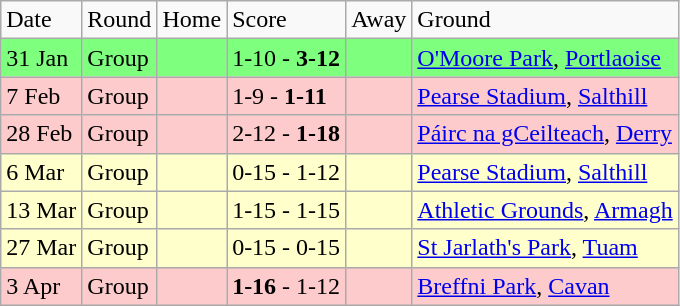<table class="wikitable">
<tr>
<td>Date</td>
<td>Round</td>
<td>Home</td>
<td>Score</td>
<td>Away</td>
<td>Ground</td>
</tr>
<tr style="background:#7eff7e;">
<td>31 Jan</td>
<td>Group</td>
<td> </td>
<td>1-10 - <strong>3-12</strong></td>
<td> </td>
<td><a href='#'>O'Moore Park</a>, <a href='#'>Portlaoise</a></td>
</tr>
<tr style="background:#fdcbcb;">
<td>7 Feb</td>
<td>Group</td>
<td> </td>
<td>1-9 - <strong>1-11</strong></td>
<td> </td>
<td><a href='#'>Pearse Stadium</a>, <a href='#'>Salthill</a></td>
</tr>
<tr style="background:#fdcbcb;">
<td>28 Feb</td>
<td>Group</td>
<td> </td>
<td>2-12 - <strong>1-18</strong></td>
<td> </td>
<td><a href='#'>Páirc na gCeilteach</a>, <a href='#'>Derry</a></td>
</tr>
<tr style="background:#ffffcc;">
<td>6 Mar</td>
<td>Group</td>
<td> </td>
<td>0-15 - 1-12</td>
<td> </td>
<td><a href='#'>Pearse Stadium</a>, <a href='#'>Salthill</a></td>
</tr>
<tr style="background:#ffffcc;">
<td>13 Mar</td>
<td>Group</td>
<td> </td>
<td>1-15 - 1-15</td>
<td> </td>
<td><a href='#'>Athletic Grounds</a>, <a href='#'>Armagh</a></td>
</tr>
<tr style="background:#ffffcc;">
<td>27 Mar</td>
<td>Group</td>
<td> </td>
<td>0-15 - 0-15</td>
<td> </td>
<td><a href='#'>St Jarlath's Park</a>, <a href='#'>Tuam</a></td>
</tr>
<tr style="background:#fdcbcb;">
<td>3 Apr</td>
<td>Group</td>
<td> </td>
<td><strong>1-16</strong> - 1-12</td>
<td> </td>
<td><a href='#'>Breffni Park</a>, <a href='#'>Cavan</a></td>
</tr>
</table>
